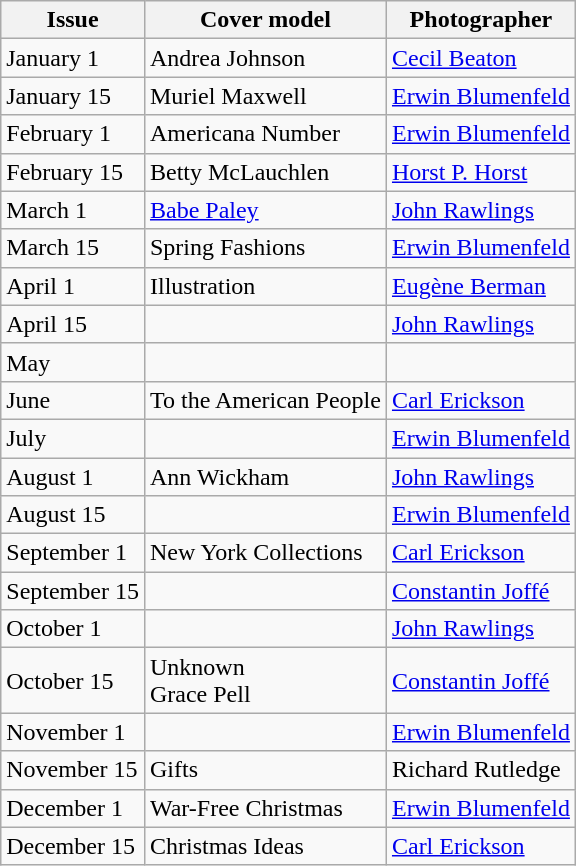<table class="sortable wikitable">
<tr>
<th>Issue</th>
<th>Cover model</th>
<th>Photographer</th>
</tr>
<tr>
<td>January 1</td>
<td>Andrea Johnson</td>
<td><a href='#'>Cecil Beaton</a></td>
</tr>
<tr>
<td>January 15</td>
<td>Muriel Maxwell</td>
<td><a href='#'>Erwin Blumenfeld</a></td>
</tr>
<tr>
<td>February 1</td>
<td>Americana Number</td>
<td><a href='#'>Erwin Blumenfeld</a></td>
</tr>
<tr>
<td>February 15</td>
<td>Betty McLauchlen</td>
<td><a href='#'>Horst P. Horst</a></td>
</tr>
<tr>
<td>March 1</td>
<td><a href='#'>Babe Paley</a></td>
<td><a href='#'>John Rawlings</a></td>
</tr>
<tr>
<td>March 15</td>
<td>Spring Fashions</td>
<td><a href='#'>Erwin Blumenfeld</a></td>
</tr>
<tr>
<td>April 1</td>
<td>Illustration</td>
<td><a href='#'>Eugène Berman</a></td>
</tr>
<tr>
<td>April 15</td>
<td></td>
<td><a href='#'>John Rawlings</a></td>
</tr>
<tr>
<td>May</td>
<td></td>
<td></td>
</tr>
<tr>
<td>June</td>
<td>To the American People</td>
<td><a href='#'>Carl Erickson</a></td>
</tr>
<tr>
<td>July</td>
<td></td>
<td><a href='#'>Erwin Blumenfeld</a></td>
</tr>
<tr>
<td>August 1</td>
<td>Ann Wickham   </td>
<td><a href='#'>John Rawlings</a></td>
</tr>
<tr>
<td>August 15</td>
<td></td>
<td><a href='#'>Erwin Blumenfeld</a></td>
</tr>
<tr>
<td>September 1</td>
<td>New York Collections</td>
<td><a href='#'>Carl Erickson</a></td>
</tr>
<tr>
<td>September 15</td>
<td></td>
<td><a href='#'>Constantin Joffé</a></td>
</tr>
<tr>
<td>October 1</td>
<td></td>
<td><a href='#'>John Rawlings</a></td>
</tr>
<tr>
<td>October 15</td>
<td>Unknown<br>Grace Pell</td>
<td><a href='#'>Constantin Joffé</a></td>
</tr>
<tr>
<td>November 1</td>
<td></td>
<td><a href='#'>Erwin Blumenfeld</a></td>
</tr>
<tr>
<td>November 15</td>
<td>Gifts</td>
<td>Richard Rutledge</td>
</tr>
<tr>
<td>December 1</td>
<td>War-Free Christmas</td>
<td><a href='#'>Erwin Blumenfeld</a></td>
</tr>
<tr>
<td>December 15</td>
<td>Christmas Ideas</td>
<td><a href='#'>Carl Erickson</a></td>
</tr>
</table>
